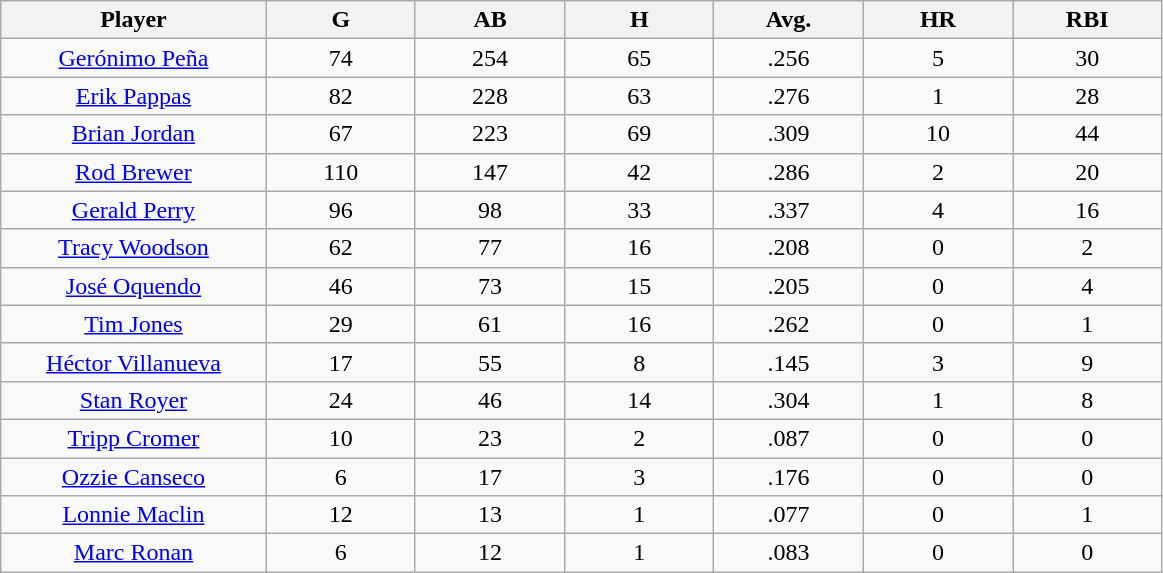<table class="wikitable sortable">
<tr>
<th bgcolor="#DDDDFF" width="16%">Player</th>
<th bgcolor="#DDDDFF" width="9%">G</th>
<th bgcolor="#DDDDFF" width="9%">AB</th>
<th bgcolor="#DDDDFF" width="9%">H</th>
<th bgcolor="#DDDDFF" width="9%">Avg.</th>
<th bgcolor="#DDDDFF" width="9%">HR</th>
<th bgcolor="#DDDDFF" width="9%">RBI</th>
</tr>
<tr align="center">
<td><a href='#'>Gerónimo Peña</a></td>
<td>74</td>
<td>254</td>
<td>65</td>
<td>.256</td>
<td>5</td>
<td>30</td>
</tr>
<tr align="center">
<td><a href='#'>Erik Pappas</a></td>
<td>82</td>
<td>228</td>
<td>63</td>
<td>.276</td>
<td>1</td>
<td>28</td>
</tr>
<tr align="center">
<td><a href='#'>Brian Jordan</a></td>
<td>67</td>
<td>223</td>
<td>69</td>
<td>.309</td>
<td>10</td>
<td>44</td>
</tr>
<tr align="center">
<td><a href='#'>Rod Brewer</a></td>
<td>110</td>
<td>147</td>
<td>42</td>
<td>.286</td>
<td>2</td>
<td>20</td>
</tr>
<tr align="center">
<td><a href='#'>Gerald Perry</a></td>
<td>96</td>
<td>98</td>
<td>33</td>
<td>.337</td>
<td>4</td>
<td>16</td>
</tr>
<tr align="center">
<td><a href='#'>Tracy Woodson</a></td>
<td>62</td>
<td>77</td>
<td>16</td>
<td>.208</td>
<td>0</td>
<td>2</td>
</tr>
<tr align="center">
<td><a href='#'>José Oquendo</a></td>
<td>46</td>
<td>73</td>
<td>15</td>
<td>.205</td>
<td>0</td>
<td>4</td>
</tr>
<tr align="center">
<td><a href='#'>Tim Jones</a></td>
<td>29</td>
<td>61</td>
<td>16</td>
<td>.262</td>
<td>0</td>
<td>1</td>
</tr>
<tr align="center">
<td><a href='#'>Héctor Villanueva</a></td>
<td>17</td>
<td>55</td>
<td>8</td>
<td>.145</td>
<td>3</td>
<td>9</td>
</tr>
<tr align="center">
<td><a href='#'>Stan Royer</a></td>
<td>24</td>
<td>46</td>
<td>14</td>
<td>.304</td>
<td>1</td>
<td>8</td>
</tr>
<tr align="center">
<td><a href='#'>Tripp Cromer</a></td>
<td>10</td>
<td>23</td>
<td>2</td>
<td>.087</td>
<td>0</td>
<td>0</td>
</tr>
<tr align="center">
<td><a href='#'>Ozzie Canseco</a></td>
<td>6</td>
<td>17</td>
<td>3</td>
<td>.176</td>
<td>0</td>
<td>0</td>
</tr>
<tr align="center">
<td><a href='#'>Lonnie Maclin</a></td>
<td>12</td>
<td>13</td>
<td>1</td>
<td>.077</td>
<td>0</td>
<td>1</td>
</tr>
<tr align="center">
<td><a href='#'>Marc Ronan</a></td>
<td>6</td>
<td>12</td>
<td>1</td>
<td>.083</td>
<td>0</td>
<td>0</td>
</tr>
</table>
